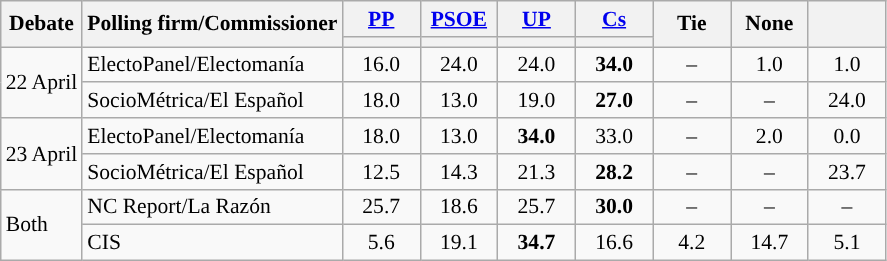<table class="wikitable" style="font-size:90%; text-align:center;">
<tr>
<th rowspan="2">Debate</th>
<th rowspan="2">Polling firm/Commissioner</th>
<th style="width:45px;"><a href='#'>PP</a></th>
<th style="width:45px;"><a href='#'>PSOE</a></th>
<th style="width:45px;"><a href='#'>UP</a></th>
<th style="width:45px;"><a href='#'>Cs</a></th>
<th style="width:45px;" rowspan="2">Tie</th>
<th style="width:45px;" rowspan="2">None</th>
<th style="width:45px;" rowspan="2"></th>
</tr>
<tr>
<th style="color:inherit;background:"></th>
<th style="color:inherit;background:"></th>
<th style="color:inherit;background:"></th>
<th style="color:inherit;background:"></th>
</tr>
<tr>
<td rowspan="2" align="left">22 April</td>
<td align="left">ElectoPanel/Electomanía</td>
<td>16.0</td>
<td>24.0</td>
<td>24.0</td>
<td><strong>34.0</strong></td>
<td>–</td>
<td>1.0</td>
<td>1.0</td>
</tr>
<tr>
<td align="left">SocioMétrica/El Español</td>
<td>18.0</td>
<td>13.0</td>
<td>19.0</td>
<td><strong>27.0</strong></td>
<td>–</td>
<td>–</td>
<td>24.0</td>
</tr>
<tr>
<td rowspan="2" align="left">23 April</td>
<td align="left">ElectoPanel/Electomanía</td>
<td>18.0</td>
<td>13.0</td>
<td><strong>34.0</strong></td>
<td>33.0</td>
<td>–</td>
<td>2.0</td>
<td>0.0</td>
</tr>
<tr>
<td align="left">SocioMétrica/El Español</td>
<td>12.5</td>
<td>14.3</td>
<td>21.3</td>
<td><strong>28.2</strong></td>
<td>–</td>
<td>–</td>
<td>23.7</td>
</tr>
<tr>
<td rowspan="2" align="left">Both</td>
<td align="left">NC Report/La Razón</td>
<td>25.7</td>
<td>18.6</td>
<td>25.7</td>
<td><strong>30.0</strong></td>
<td>–</td>
<td>–</td>
<td>–</td>
</tr>
<tr>
<td align="left">CIS</td>
<td>5.6</td>
<td>19.1</td>
<td><strong>34.7</strong></td>
<td>16.6</td>
<td>4.2</td>
<td>14.7</td>
<td>5.1</td>
</tr>
</table>
